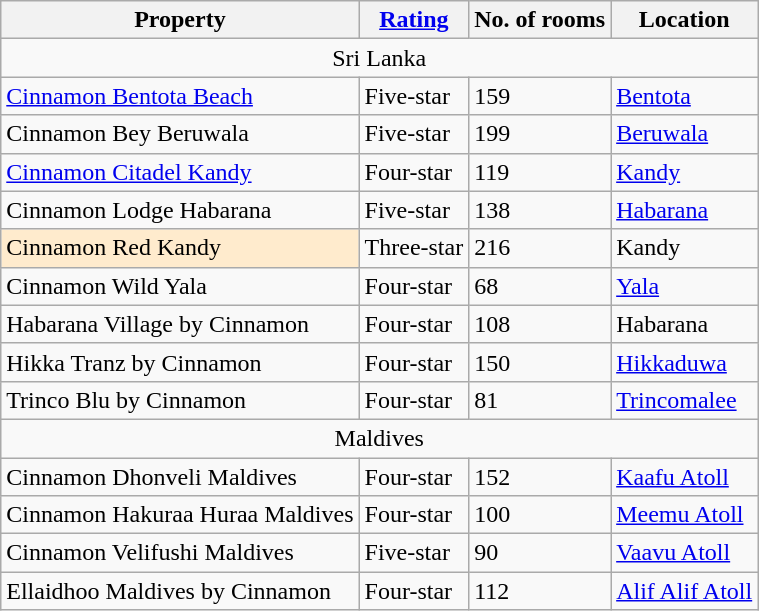<table class="wikitable">
<tr>
<th>Property</th>
<th><a href='#'>Rating</a></th>
<th>No. of rooms</th>
<th>Location</th>
</tr>
<tr>
<td style="text-align:center;" colspan="4">Sri Lanka</td>
</tr>
<tr>
<td><a href='#'>Cinnamon Bentota Beach</a></td>
<td>Five-star</td>
<td>159</td>
<td><a href='#'>Bentota</a></td>
</tr>
<tr>
<td>Cinnamon Bey Beruwala</td>
<td>Five-star</td>
<td>199</td>
<td><a href='#'>Beruwala</a></td>
</tr>
<tr>
<td><a href='#'>Cinnamon Citadel Kandy</a></td>
<td>Four-star</td>
<td>119</td>
<td><a href='#'>Kandy</a></td>
</tr>
<tr>
<td>Cinnamon Lodge Habarana</td>
<td>Five-star</td>
<td>138</td>
<td><a href='#'>Habarana</a></td>
</tr>
<tr>
<td style="background:#ffebcd;">Cinnamon Red Kandy</td>
<td>Three-star</td>
<td>216</td>
<td>Kandy</td>
</tr>
<tr>
<td>Cinnamon Wild Yala</td>
<td>Four-star</td>
<td>68</td>
<td><a href='#'>Yala</a></td>
</tr>
<tr>
<td>Habarana Village by Cinnamon</td>
<td>Four-star</td>
<td>108</td>
<td>Habarana</td>
</tr>
<tr>
<td>Hikka Tranz by Cinnamon</td>
<td>Four-star</td>
<td>150</td>
<td><a href='#'>Hikkaduwa</a></td>
</tr>
<tr>
<td>Trinco Blu by Cinnamon</td>
<td>Four-star</td>
<td>81</td>
<td><a href='#'>Trincomalee</a></td>
</tr>
<tr>
<td style="text-align:center;" colspan="4">Maldives</td>
</tr>
<tr>
<td>Cinnamon Dhonveli Maldives</td>
<td>Four-star</td>
<td>152</td>
<td><a href='#'>Kaafu Atoll</a></td>
</tr>
<tr>
<td>Cinnamon Hakuraa Huraa Maldives</td>
<td>Four-star</td>
<td>100</td>
<td><a href='#'>Meemu Atoll</a></td>
</tr>
<tr>
<td>Cinnamon Velifushi Maldives</td>
<td>Five-star</td>
<td>90</td>
<td><a href='#'>Vaavu Atoll</a></td>
</tr>
<tr>
<td>Ellaidhoo Maldives by Cinnamon</td>
<td>Four-star</td>
<td>112</td>
<td><a href='#'>Alif Alif Atoll</a></td>
</tr>
</table>
